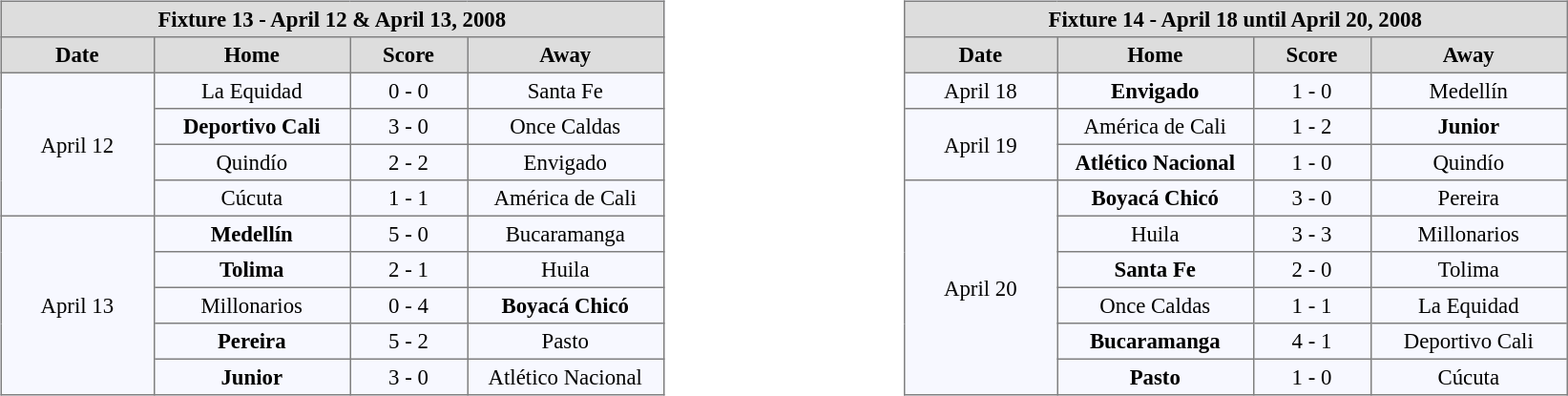<table width=100%>
<tr>
<td valign=top width=50% align=left><br><table align=center bgcolor="#f7f8ff" cellpadding="3" cellspacing="0" border="1" style="font-size: 95%; border: gray solid 1px; border-collapse: collapse;">
<tr align=center bgcolor=#DDDDDD style="color:black;">
<th colspan=4 align=center>Fixture 13 - April 12 & April 13, 2008</th>
</tr>
<tr align=center bgcolor=#DDDDDD style="color:black;">
<th width="100">Date</th>
<th width="130">Home</th>
<th width="75">Score</th>
<th width="130">Away</th>
</tr>
<tr align=center>
<td rowspan="4" align=center>April 12</td>
<td>La Equidad</td>
<td>0 - 0</td>
<td>Santa Fe</td>
</tr>
<tr align=center>
<td><strong>Deportivo Cali</strong></td>
<td>3 - 0</td>
<td>Once Caldas</td>
</tr>
<tr align=center>
<td>Quindío</td>
<td>2 - 2</td>
<td>Envigado</td>
</tr>
<tr align=center>
<td>Cúcuta</td>
<td>1 - 1</td>
<td>América de Cali</td>
</tr>
<tr align=center>
<td rowspan="5" align=center>April 13</td>
<td><strong>Medellín</strong></td>
<td>5 - 0</td>
<td>Bucaramanga</td>
</tr>
<tr align=center>
<td><strong>Tolima</strong></td>
<td>2 - 1</td>
<td>Huila</td>
</tr>
<tr align=center>
<td>Millonarios</td>
<td>0 - 4</td>
<td><strong>Boyacá Chicó</strong></td>
</tr>
<tr align=center>
<td><strong>Pereira</strong></td>
<td>5 - 2</td>
<td>Pasto</td>
</tr>
<tr align=center>
<td><strong>Junior</strong></td>
<td>3 - 0</td>
<td>Atlético Nacional</td>
</tr>
</table>
</td>
<td valign=top width=50% align=left><br><table align=center bgcolor="#f7f8ff" cellpadding="3" cellspacing="0" border="1" style="font-size: 95%; border: gray solid 1px; border-collapse: collapse;">
<tr align=center bgcolor=#DDDDDD style="color:black;">
<th colspan=4 align=center>Fixture 14 - April 18 until April 20, 2008</th>
</tr>
<tr align=center bgcolor=#DDDDDD style="color:black;">
<th width="100">Date</th>
<th width="130">Home</th>
<th width="75">Score</th>
<th width="130">Away</th>
</tr>
<tr align=center>
<td rowspan="1" align=center>April 18</td>
<td><strong>Envigado</strong></td>
<td>1 - 0</td>
<td>Medellín</td>
</tr>
<tr align=center>
<td rowspan="2" align=center>April 19</td>
<td>América de Cali</td>
<td>1 - 2</td>
<td><strong>Junior</strong></td>
</tr>
<tr align=center>
<td><strong>Atlético Nacional</strong></td>
<td>1 - 0</td>
<td>Quindío</td>
</tr>
<tr align=center>
<td rowspan="6" align=center>April 20</td>
<td><strong>Boyacá Chicó</strong></td>
<td>3 - 0</td>
<td>Pereira</td>
</tr>
<tr align=center>
<td>Huila</td>
<td>3 - 3</td>
<td>Millonarios</td>
</tr>
<tr align=center>
<td><strong>Santa Fe</strong></td>
<td>2 - 0</td>
<td>Tolima</td>
</tr>
<tr align=center>
<td>Once Caldas</td>
<td>1 - 1</td>
<td>La Equidad</td>
</tr>
<tr align=center>
<td><strong>Bucaramanga</strong></td>
<td>4 - 1</td>
<td>Deportivo Cali</td>
</tr>
<tr align=center>
<td><strong>Pasto</strong></td>
<td>1 - 0</td>
<td>Cúcuta</td>
</tr>
</table>
</td>
</tr>
</table>
